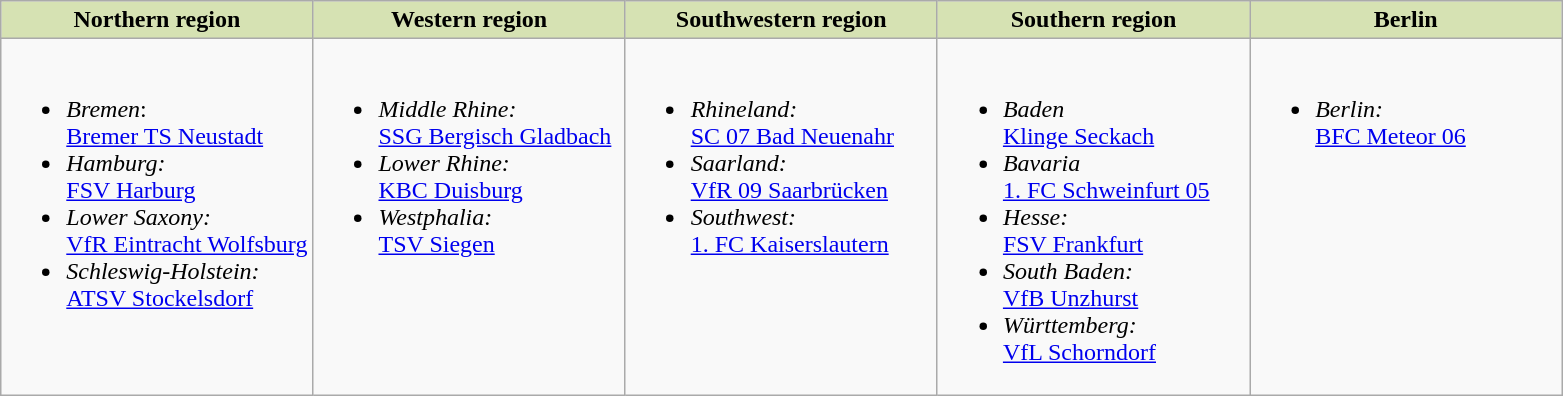<table class="wikitable">
<tr valign="top" style="background-color: #d6e2b3;">
<td style="width: 20%; text-align:center;"><strong>Northern region</strong></td>
<td style="width: 20%; text-align:center;"><strong>Western region</strong></td>
<td style="width: 20%; text-align:center;"><strong>Southwestern region</strong></td>
<td style="width: 20%; text-align:center;"><strong>Southern region</strong></td>
<td style="width: 20%; text-align:center;"><strong>Berlin</strong></td>
</tr>
<tr valign="top">
<td><br><ul><li><em>Bremen</em>:<br><a href='#'>Bremer TS Neustadt</a></li><li><em>Hamburg:</em><br><a href='#'>FSV Harburg</a></li><li><em>Lower Saxony:</em><br><a href='#'>VfR Eintracht Wolfsburg</a></li><li><em>Schleswig-Holstein:</em><br><a href='#'>ATSV Stockelsdorf</a></li></ul></td>
<td><br><ul><li><em>Middle Rhine:</em><br><a href='#'>SSG Bergisch Gladbach</a></li><li><em>Lower Rhine:</em><br><a href='#'>KBC Duisburg</a></li><li><em>Westphalia:</em><br><a href='#'>TSV Siegen</a></li></ul></td>
<td><br><ul><li><em>Rhineland:</em><br><a href='#'>SC 07 Bad Neuenahr</a></li><li><em>Saarland:</em> <br><a href='#'>VfR 09 Saarbrücken</a></li><li><em>Southwest:</em><br><a href='#'>1. FC Kaiserslautern</a></li></ul></td>
<td><br><ul><li><em>Baden</em><br><a href='#'>Klinge Seckach</a></li><li><em>Bavaria</em><br><a href='#'>1. FC Schweinfurt 05</a></li><li><em>Hesse:</em><br><a href='#'>FSV Frankfurt</a></li><li><em>South Baden:</em><br><a href='#'>VfB Unzhurst</a></li><li><em>Württemberg:</em><br><a href='#'>VfL Schorndorf</a></li></ul></td>
<td><br><ul><li><em>Berlin:</em><br><a href='#'>BFC Meteor 06</a></li></ul></td>
</tr>
</table>
